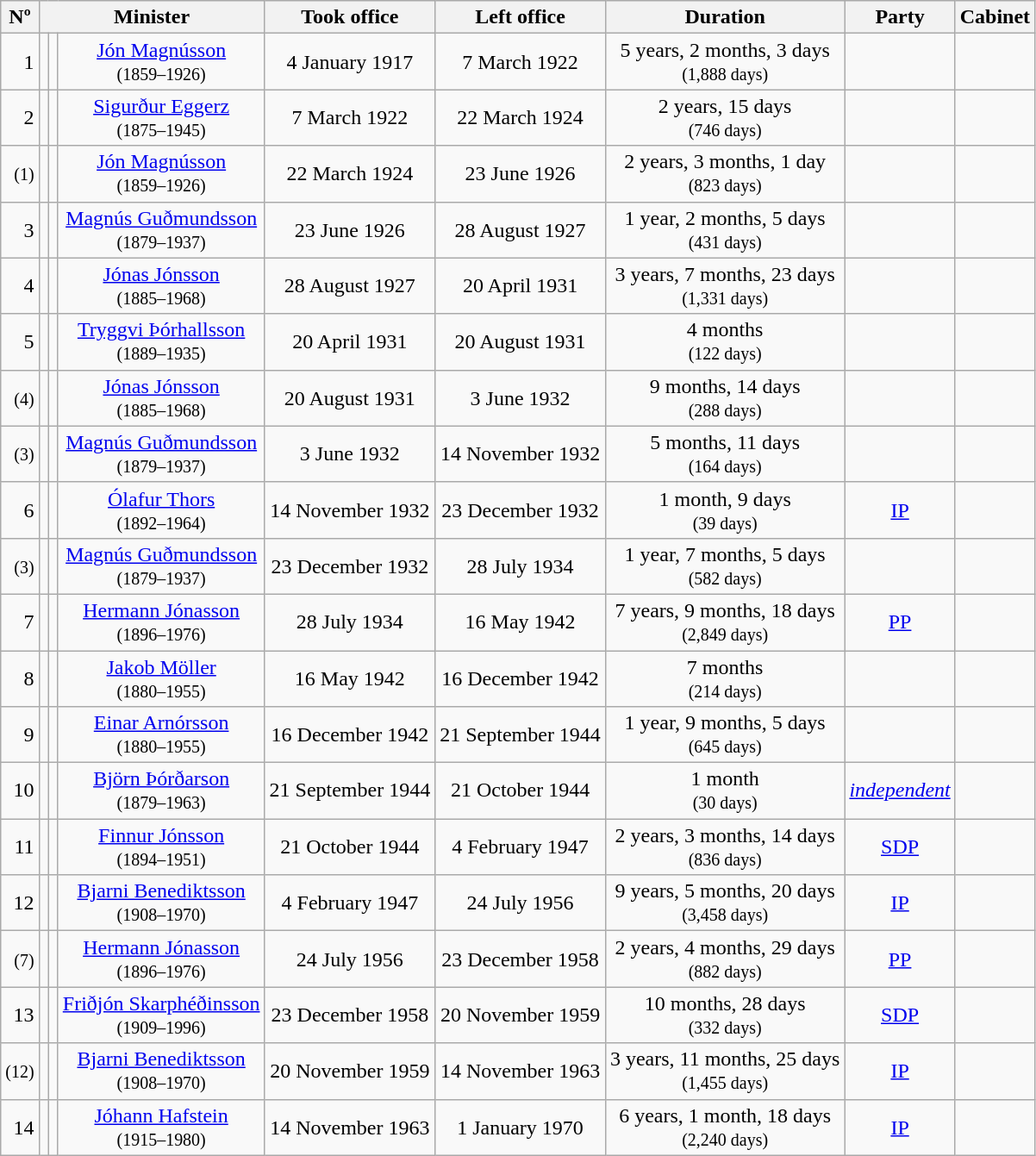<table class="wikitable" style="text-align: center;">
<tr>
<th>Nº</th>
<th colspan="3">Minister</th>
<th>Took office</th>
<th>Left office</th>
<th>Duration</th>
<th>Party</th>
<th>Cabinet</th>
</tr>
<tr>
<td style="text-align: right;">1</td>
<td></td>
<td></td>
<td><a href='#'>Jón Magnússon</a><br><small>(1859–1926)</small></td>
<td>4 January 1917</td>
<td>7 March 1922</td>
<td>5 years, 2 months, 3 days<br><small>(1,888 days)</small></td>
<td></td>
<td></td>
</tr>
<tr>
<td style="text-align: right;">2</td>
<td></td>
<td></td>
<td><a href='#'>Sigurður Eggerz</a><br><small>(1875–1945)</small></td>
<td>7 March 1922</td>
<td>22 March 1924</td>
<td>2 years, 15 days<br><small>(746 days)</small></td>
<td></td>
<td></td>
</tr>
<tr>
<td style="text-align: right;"><small>(1)</small></td>
<td></td>
<td></td>
<td><a href='#'>Jón Magnússon</a><br><small>(1859–1926)</small></td>
<td>22 March 1924</td>
<td>23 June 1926</td>
<td>2 years, 3 months, 1 day<br><small>(823 days)</small></td>
<td></td>
<td></td>
</tr>
<tr>
<td style="text-align: right;">3</td>
<td></td>
<td></td>
<td><a href='#'>Magnús Guðmundsson</a><br><small>(1879–1937)</small></td>
<td>23 June 1926</td>
<td>28 August 1927</td>
<td>1 year, 2 months, 5 days<br><small>(431 days)</small></td>
<td></td>
<td></td>
</tr>
<tr>
<td style="text-align: right;">4</td>
<td></td>
<td></td>
<td><a href='#'>Jónas Jónsson</a><br><small>(1885–1968)</small></td>
<td>28 August 1927</td>
<td>20 April 1931</td>
<td>3 years, 7 months, 23 days<br><small>(1,331 days)</small></td>
<td></td>
<td></td>
</tr>
<tr>
<td style="text-align: right;">5</td>
<td></td>
<td></td>
<td><a href='#'>Tryggvi Þórhallsson</a><br><small>(1889–1935)</small></td>
<td>20 April 1931</td>
<td>20 August 1931</td>
<td>4 months<br><small>(122 days)</small></td>
<td></td>
<td></td>
</tr>
<tr>
<td style="text-align: right;"><small>(4)</small></td>
<td></td>
<td></td>
<td><a href='#'>Jónas Jónsson</a><br><small>(1885–1968)</small></td>
<td>20 August 1931</td>
<td>3 June 1932</td>
<td>9 months, 14 days<br><small>(288 days)</small></td>
<td></td>
<td></td>
</tr>
<tr>
<td style="text-align: right;"><small>(3)</small></td>
<td></td>
<td></td>
<td><a href='#'>Magnús Guðmundsson</a><br><small>(1879–1937)</small></td>
<td>3 June 1932</td>
<td>14 November 1932</td>
<td>5 months, 11 days<br><small>(164 days)</small></td>
<td></td>
<td></td>
</tr>
<tr>
<td style="text-align: right;">6</td>
<td></td>
<td></td>
<td><a href='#'>Ólafur Thors</a><br><small>(1892–1964)</small></td>
<td>14 November 1932</td>
<td>23 December 1932</td>
<td>1 month, 9 days<br><small>(39 days)</small></td>
<td><a href='#'>IP</a></td>
<td></td>
</tr>
<tr>
<td style="text-align: right;"><small>(3)</small></td>
<td></td>
<td></td>
<td><a href='#'>Magnús Guðmundsson</a><br><small>(1879–1937)</small></td>
<td>23 December 1932</td>
<td>28 July 1934</td>
<td>1 year, 7 months, 5 days<br><small>(582 days)</small></td>
<td></td>
<td></td>
</tr>
<tr>
<td style="text-align: right;">7</td>
<td></td>
<td></td>
<td><a href='#'>Hermann Jónasson</a><br><small>(1896–1976)</small></td>
<td>28 July 1934</td>
<td>16 May 1942</td>
<td>7 years, 9 months, 18 days<br><small>(2,849 days)</small></td>
<td><a href='#'>PP</a></td>
<td></td>
</tr>
<tr>
<td style="text-align: right;">8</td>
<td></td>
<td></td>
<td><a href='#'>Jakob Möller</a><br><small>(1880–1955)</small></td>
<td>16 May 1942</td>
<td>16 December 1942</td>
<td>7 months<br><small>(214 days)</small></td>
<td></td>
<td></td>
</tr>
<tr>
<td style="text-align: right;">9</td>
<td></td>
<td></td>
<td><a href='#'>Einar Arnórsson</a><br><small>(1880–1955)</small></td>
<td>16 December 1942</td>
<td>21 September 1944</td>
<td>1 year, 9 months, 5 days<br><small>(645 days)</small></td>
<td></td>
<td></td>
</tr>
<tr>
<td style="text-align: right;">10</td>
<td></td>
<td></td>
<td><a href='#'>Björn Þórðarson</a><br><small>(1879–1963)</small></td>
<td>21 September 1944</td>
<td>21 October 1944</td>
<td>1 month<br><small>(30 days)</small></td>
<td><em><a href='#'>independent</a></em></td>
<td></td>
</tr>
<tr>
<td style="text-align: right;">11</td>
<td></td>
<td></td>
<td><a href='#'>Finnur Jónsson</a><br><small>(1894–1951)</small></td>
<td>21 October 1944</td>
<td>4 February 1947</td>
<td>2 years, 3 months, 14 days<br><small>(836 days)</small></td>
<td><a href='#'>SDP</a></td>
<td></td>
</tr>
<tr>
<td style="text-align: right;">12</td>
<td></td>
<td></td>
<td><a href='#'>Bjarni Benediktsson</a><br><small>(1908–1970)</small></td>
<td>4 February 1947</td>
<td>24 July 1956</td>
<td>9 years, 5 months, 20 days<br><small>(3,458 days)</small></td>
<td><a href='#'>IP</a></td>
<td></td>
</tr>
<tr>
<td style="text-align: right;"><small>(7)</small></td>
<td></td>
<td></td>
<td><a href='#'>Hermann Jónasson</a><br><small>(1896–1976)</small></td>
<td>24 July 1956</td>
<td>23 December 1958</td>
<td>2 years, 4 months, 29 days<br><small>(882 days)</small></td>
<td><a href='#'>PP</a></td>
<td></td>
</tr>
<tr>
<td style="text-align: right;">13</td>
<td></td>
<td></td>
<td><a href='#'>Friðjón Skarphéðinsson</a><br><small>(1909–1996)</small></td>
<td>23 December 1958</td>
<td>20 November 1959</td>
<td>10 months, 28 days<br><small>(332 days)</small></td>
<td><a href='#'>SDP</a></td>
<td></td>
</tr>
<tr>
<td style="text-align: right;"><small>(12)</small></td>
<td></td>
<td></td>
<td><a href='#'>Bjarni Benediktsson</a><br><small>(1908–1970)</small></td>
<td>20 November 1959</td>
<td>14 November 1963</td>
<td>3 years, 11 months, 25 days<br><small>(1,455 days)</small></td>
<td><a href='#'>IP</a></td>
<td></td>
</tr>
<tr>
<td style="text-align: right;">14</td>
<td></td>
<td></td>
<td><a href='#'>Jóhann Hafstein</a><br><small>(1915–1980)</small></td>
<td>14 November 1963</td>
<td>1 January 1970</td>
<td>6 years, 1 month, 18 days<br><small>(2,240 days)</small></td>
<td><a href='#'>IP</a></td>
<td></td>
</tr>
</table>
